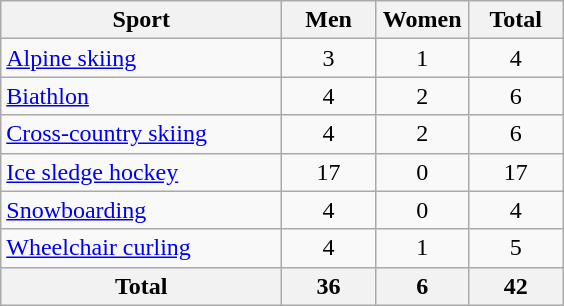<table class="wikitable sortable" style="text-align:center;">
<tr>
<th width=180>Sport</th>
<th width=55>Men</th>
<th width=55>Women</th>
<th width=55>Total</th>
</tr>
<tr>
<td align=left><a href='#'>Alpine skiing</a></td>
<td>3</td>
<td>1</td>
<td>4</td>
</tr>
<tr>
<td align=left><a href='#'>Biathlon</a></td>
<td>4</td>
<td>2</td>
<td>6</td>
</tr>
<tr>
<td align=left><a href='#'>Cross-country skiing</a></td>
<td>4</td>
<td>2</td>
<td>6</td>
</tr>
<tr>
<td align=left><a href='#'>Ice sledge hockey</a></td>
<td>17</td>
<td>0</td>
<td>17</td>
</tr>
<tr>
<td align=left><a href='#'>Snowboarding</a></td>
<td>4</td>
<td>0</td>
<td>4</td>
</tr>
<tr>
<td align=left><a href='#'>Wheelchair curling</a></td>
<td>4</td>
<td>1</td>
<td>5</td>
</tr>
<tr>
<th>Total</th>
<th>36</th>
<th>6</th>
<th>42</th>
</tr>
</table>
